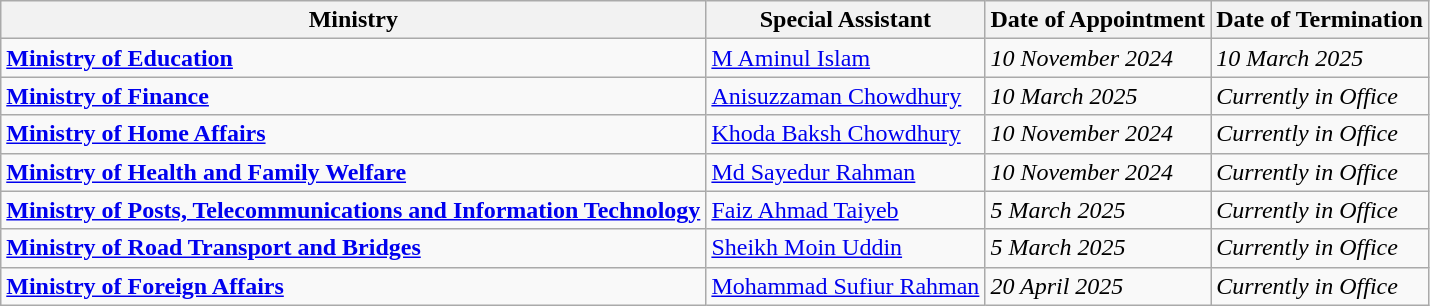<table class="wikitable sortable">
<tr>
<th>Ministry</th>
<th>Special Assistant</th>
<th>Date of Appointment</th>
<th>Date of Termination</th>
</tr>
<tr>
<td><a href='#'><strong>Ministry of Education</strong></a></td>
<td><a href='#'>M Aminul Islam</a></td>
<td><em>10 November 2024</em></td>
<td><em>10 March 2025</em></td>
</tr>
<tr>
<td><a href='#'><strong>Ministry of Finance</strong></a></td>
<td><a href='#'>Anisuzzaman Chowdhury</a></td>
<td><em>10 March 2025</em></td>
<td><em>Currently in Office</em></td>
</tr>
<tr>
<td><a href='#'><strong>Ministry of Home Affairs</strong></a></td>
<td><a href='#'>Khoda Baksh Chowdhury</a></td>
<td><em>10 November 2024</em></td>
<td><em>Currently in Office</em></td>
</tr>
<tr>
<td><a href='#'><strong>Ministry of Health and Family Welfare</strong></a></td>
<td><a href='#'>Md Sayedur Rahman</a></td>
<td><em>10 November 2024</em></td>
<td><em>Currently in Office</em></td>
</tr>
<tr>
<td><a href='#'><strong>Ministry of Posts, Telecommunications and Information Technology</strong></a></td>
<td><a href='#'>Faiz Ahmad Taiyeb</a></td>
<td><em>5 March 2025</em></td>
<td><em>Currently in Office</em></td>
</tr>
<tr>
<td><strong><a href='#'>Ministry of Road Transport and Bridges</a></strong></td>
<td><a href='#'>Sheikh Moin Uddin</a></td>
<td><em>5 March 2025</em></td>
<td><em>Currently in Office</em></td>
</tr>
<tr>
<td><a href='#'><strong>Ministry of Foreign Affairs</strong></a></td>
<td><a href='#'>Mohammad Sufiur Rahman</a></td>
<td><em>20 April 2025</em></td>
<td><em>Currently in Office</em></td>
</tr>
</table>
